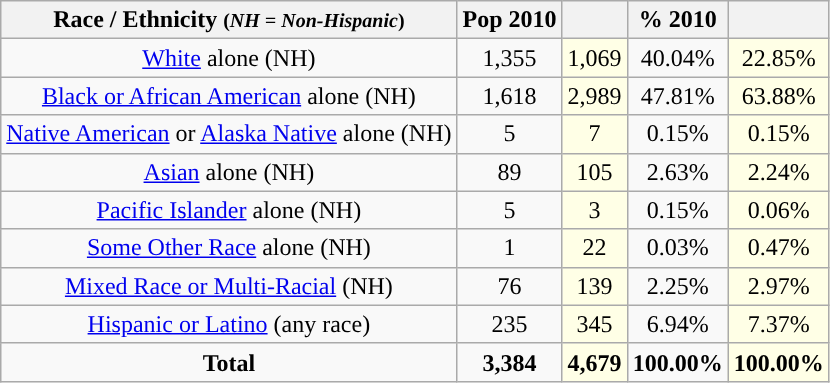<table class="wikitable" style="text-align:center;">
<tr>
<th>Race / Ethnicity <small>(<em>NH = Non-Hispanic</em>)</small></th>
<th>Pop 2010</th>
<th></th>
<th>% 2010</th>
<th></th>
</tr>
<tr>
<td><a href='#'>White</a> alone (NH)</td>
<td>1,355</td>
<td style='background: #ffffe6;'>1,069</td>
<td>40.04%</td>
<td style='background: #ffffe6;'>22.85%</td>
</tr>
<tr>
<td><a href='#'>Black or African American</a> alone (NH)</td>
<td>1,618</td>
<td style='background: #ffffe6;'>2,989</td>
<td>47.81%</td>
<td style='background: #ffffe6;'>63.88%</td>
</tr>
<tr>
<td><a href='#'>Native American</a> or <a href='#'>Alaska Native</a> alone (NH)</td>
<td>5</td>
<td style='background: #ffffe6;'>7</td>
<td>0.15%</td>
<td style='background: #ffffe6;'>0.15%</td>
</tr>
<tr>
<td><a href='#'>Asian</a> alone (NH)</td>
<td>89</td>
<td style='background: #ffffe6;'>105</td>
<td>2.63%</td>
<td style='background: #ffffe6;'>2.24%</td>
</tr>
<tr>
<td><a href='#'>Pacific Islander</a> alone (NH)</td>
<td>5</td>
<td style='background: #ffffe6;'>3</td>
<td>0.15%</td>
<td style='background: #ffffe6;'>0.06%</td>
</tr>
<tr>
<td><a href='#'>Some Other Race</a> alone (NH)</td>
<td>1</td>
<td style='background: #ffffe6;'>22</td>
<td>0.03%</td>
<td style='background: #ffffe6;'>0.47%</td>
</tr>
<tr>
<td><a href='#'>Mixed Race or Multi-Racial</a> (NH)</td>
<td>76</td>
<td style='background: #ffffe6;'>139</td>
<td>2.25%</td>
<td style='background: #ffffe6;'>2.97%</td>
</tr>
<tr>
<td><a href='#'>Hispanic or Latino</a> (any race)</td>
<td>235</td>
<td style='background: #ffffe6;'>345</td>
<td>6.94%</td>
<td style='background: #ffffe6;'>7.37%</td>
</tr>
<tr>
<td><strong>Total</strong></td>
<td><strong>3,384</strong></td>
<td style='background: #ffffe6;'><strong>4,679</strong></td>
<td><strong>100.00%</strong></td>
<td style='background: #ffffe6;'><strong>100.00%</strong></td>
</tr>
</table>
